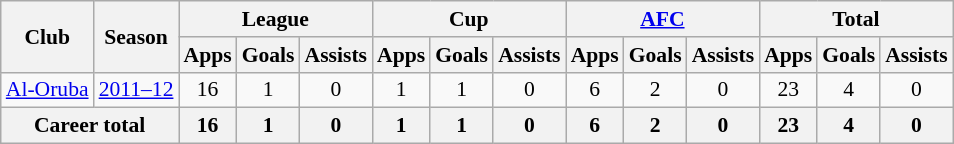<table class="wikitable" style="font-size:90%; text-align:center;">
<tr>
<th rowspan="2">Club</th>
<th rowspan="2">Season</th>
<th colspan="3">League</th>
<th colspan="3">Cup</th>
<th colspan="3"><a href='#'>AFC</a></th>
<th colspan="3">Total</th>
</tr>
<tr>
<th>Apps</th>
<th>Goals</th>
<th>Assists</th>
<th>Apps</th>
<th>Goals</th>
<th>Assists</th>
<th>Apps</th>
<th>Goals</th>
<th>Assists</th>
<th>Apps</th>
<th>Goals</th>
<th>Assists</th>
</tr>
<tr>
<td rowspan="1"><a href='#'>Al-Oruba</a></td>
<td><a href='#'>2011–12</a></td>
<td>16</td>
<td>1</td>
<td>0</td>
<td>1</td>
<td>1</td>
<td>0</td>
<td>6</td>
<td>2</td>
<td>0</td>
<td>23</td>
<td>4</td>
<td>0</td>
</tr>
<tr>
<th colspan="2">Career total</th>
<th>16</th>
<th>1</th>
<th>0</th>
<th>1</th>
<th>1</th>
<th>0</th>
<th>6</th>
<th>2</th>
<th>0</th>
<th>23</th>
<th>4</th>
<th>0</th>
</tr>
</table>
